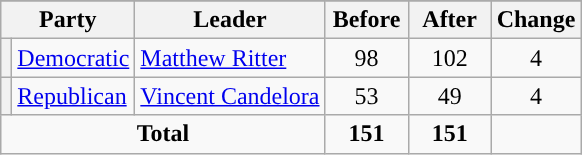<table class="wikitable" style="text-align:center;">
<tr>
</tr>
<tr>
<th colspan="2">Party</th>
<th>Leader</th>
<th style="width:3em">Before</th>
<th style="width:3em">After</th>
<th style="width:3em">Change</th>
</tr>
<tr>
<th style="background-color:"></th>
<td style="text-align:left;"><a href='#'>Democratic</a></td>
<td style="text-align:left;"><a href='#'>Matthew Ritter</a></td>
<td>98</td>
<td>102</td>
<td> 4</td>
</tr>
<tr>
<th style="background-color:"></th>
<td style="text-align:left;"><a href='#'>Republican</a></td>
<td style="text-align:left;"><a href='#'>Vincent Candelora</a></td>
<td>53</td>
<td>49</td>
<td> 4</td>
</tr>
<tr>
<td colspan="3"><strong>Total</strong></td>
<td><strong>151</strong></td>
<td><strong>151</strong></td>
<td></td>
</tr>
</table>
